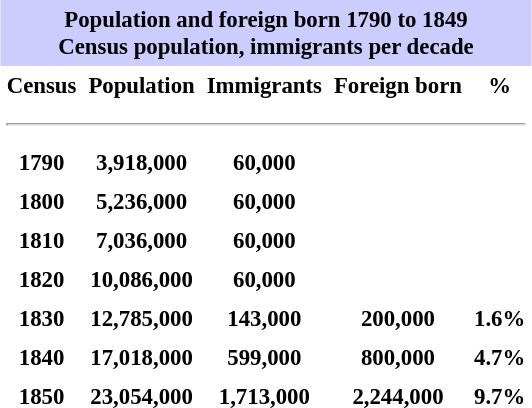<table class="toccolours" cellpadding="4" cellspacing="0" style="margin:1em auto; font-size:95%;">
<tr>
<th colspan="5"  style="background:#ccf; text-align:center;">Population and foreign born 1790 to 1849<br> Census population, immigrants per decade</th>
</tr>
<tr>
<th style="text-align:center;">Census</th>
<th>Population</th>
<th>Immigrants</th>
<th>Foreign born</th>
<th>%</th>
</tr>
<tr>
<td colspan=5><hr></td>
</tr>
<tr>
<th style="text-align:center;">1790</th>
<th>3,918,000</th>
<th>60,000</th>
<th></th>
<th></th>
</tr>
<tr>
<th style="text-align:center;">1800</th>
<th>5,236,000</th>
<th>60,000</th>
<th></th>
<th></th>
</tr>
<tr>
<th style="text-align:center;">1810</th>
<th>7,036,000</th>
<th>60,000</th>
<th></th>
<th></th>
</tr>
<tr>
<th style="text-align:center;">1820</th>
<th>10,086,000</th>
<th>60,000</th>
<th></th>
<th></th>
</tr>
<tr>
<th style="text-align:center;">1830</th>
<th>12,785,000</th>
<th>143,000</th>
<th>200,000</th>
<th>1.6%</th>
</tr>
<tr>
<th style="text-align:center;">1840</th>
<th>17,018,000</th>
<th>599,000</th>
<th>800,000</th>
<th>4.7%</th>
</tr>
<tr>
<th style="text-align:center;">1850</th>
<th>23,054,000</th>
<th>1,713,000</th>
<th>2,244,000</th>
<th>9.7%</th>
</tr>
</table>
